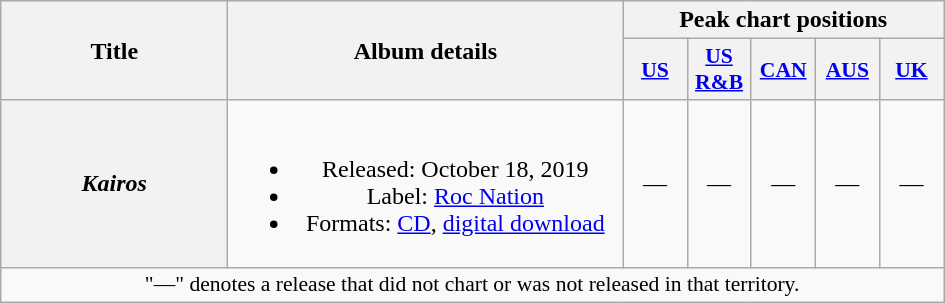<table class="wikitable plainrowheaders" style="text-align:center;" border="1">
<tr>
<th scope="col" rowspan="2" style="width:9em;">Title</th>
<th scope="col" rowspan="2" style="width:16em;">Album details</th>
<th scope="col" colspan="6">Peak chart positions</th>
</tr>
<tr>
<th scope="col" style="width:2.5em;font-size:90%;"><a href='#'>US</a></th>
<th scope="col" style="width:2.5em;font-size:90%;"><a href='#'>US R&B</a></th>
<th scope="col" style="width:2.5em;font-size:90%;"><a href='#'>CAN</a></th>
<th scope="col" style="width:2.5em;font-size:90%;"><a href='#'>AUS</a></th>
<th scope="col" style="width:2.5em;font-size:90%;"><a href='#'>UK</a></th>
</tr>
<tr>
<th scope="row"><em>Kairos</em></th>
<td><br><ul><li>Released: October 18, 2019</li><li>Label: <a href='#'>Roc Nation</a></li><li>Formats: <a href='#'>CD</a>, <a href='#'>digital download</a></li></ul></td>
<td>—</td>
<td>—</td>
<td>—</td>
<td>—</td>
<td>—</td>
</tr>
<tr>
<td colspan="8" style="font-size:90%">"—" denotes a release that did not chart or was not released in that territory.</td>
</tr>
</table>
